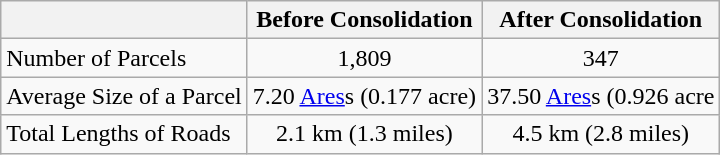<table class="wikitable">
<tr>
<th></th>
<th>Before Consolidation</th>
<th>After Consolidation</th>
</tr>
<tr>
<td>Number of Parcels</td>
<td style="text-align: center;">1,809</td>
<td style="text-align: center;">347</td>
</tr>
<tr>
<td>Average Size of a Parcel</td>
<td>7.20 <a href='#'>Ares</a>s (0.177 acre)</td>
<td>37.50 <a href='#'>Ares</a>s (0.926 acre</td>
</tr>
<tr>
<td>Total Lengths of Roads</td>
<td style="text-align: center;">2.1 km (1.3 miles)</td>
<td style="text-align: center;">4.5 km (2.8 miles)</td>
</tr>
</table>
